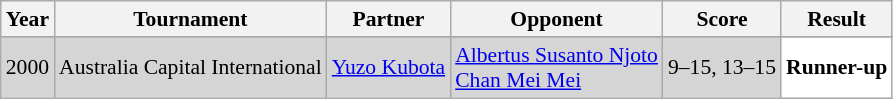<table class="sortable wikitable" style="font-size: 90%;">
<tr>
<th>Year</th>
<th>Tournament</th>
<th>Partner</th>
<th>Opponent</th>
<th>Score</th>
<th>Result</th>
</tr>
<tr>
</tr>
<tr style="background:#D5D5D5">
<td align="center">2000</td>
<td align="left">Australia Capital International</td>
<td align="left"> <a href='#'>Yuzo Kubota</a></td>
<td align="left"> <a href='#'>Albertus Susanto Njoto</a> <br>  <a href='#'>Chan Mei Mei</a></td>
<td align="left">9–15, 13–15</td>
<td style="text-align:left; background:white"> <strong>Runner-up</strong></td>
</tr>
</table>
